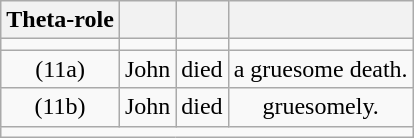<table class="wikitable" style="text-align: center">
<tr>
<th>Theta-role</th>
<th><THEME></th>
<th></th>
<th></th>
</tr>
<tr>
<td></td>
<td></td>
<td></td>
<td></td>
</tr>
<tr>
<td>(11a)</td>
<td>John</td>
<td>died</td>
<td>a gruesome death.</td>
</tr>
<tr>
<td>(11b)</td>
<td>John</td>
<td>died</td>
<td>gruesomely.</td>
</tr>
<tr>
<td colspan="4"></td>
</tr>
</table>
